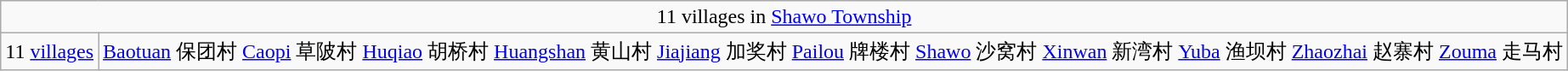<table class="wikitable">
<tr>
<td align=center colspan=2>11 villages in <a href='#'>Shawo Township</a></td>
</tr>
<tr align=left>
<td align=center>11 <a href='#'>villages</a></td>
<td><a href='#'>Baotuan</a> 保团村 <a href='#'>Caopi</a> 草陂村 <a href='#'>Huqiao</a> 胡桥村 <a href='#'>Huangshan</a> 黄山村 <a href='#'>Jiajiang</a> 加奖村 <a href='#'>Pailou</a> 牌楼村 <a href='#'>Shawo</a> 沙窝村 <a href='#'>Xinwan</a> 新湾村 <a href='#'>Yuba</a> 渔坝村 <a href='#'>Zhaozhai</a> 赵寨村 <a href='#'>Zouma</a> 走马村</td>
</tr>
</table>
